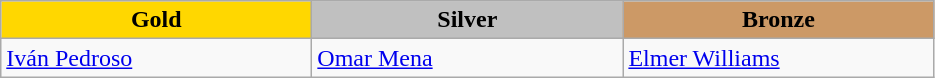<table class="wikitable" style="text-align:left">
<tr align="center">
<td width=200 bgcolor=gold><strong>Gold</strong></td>
<td width=200 bgcolor=silver><strong>Silver</strong></td>
<td width=200 bgcolor=CC9966><strong>Bronze</strong></td>
</tr>
<tr>
<td><a href='#'>Iván Pedroso</a><br><em></em></td>
<td><a href='#'>Omar Mena</a><br><em></em></td>
<td><a href='#'>Elmer Williams</a><br><em></em></td>
</tr>
</table>
